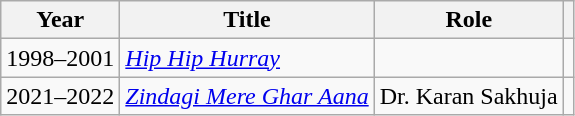<table class="wikitable sortable">
<tr>
<th>Year</th>
<th>Title</th>
<th>Role</th>
<th></th>
</tr>
<tr>
<td>1998–2001</td>
<td><em><a href='#'>Hip Hip Hurray</a></em></td>
<td></td>
<td></td>
</tr>
<tr>
<td>2021–2022</td>
<td><em><a href='#'>Zindagi Mere Ghar Aana</a></em></td>
<td>Dr. Karan Sakhuja</td>
<td></td>
</tr>
</table>
